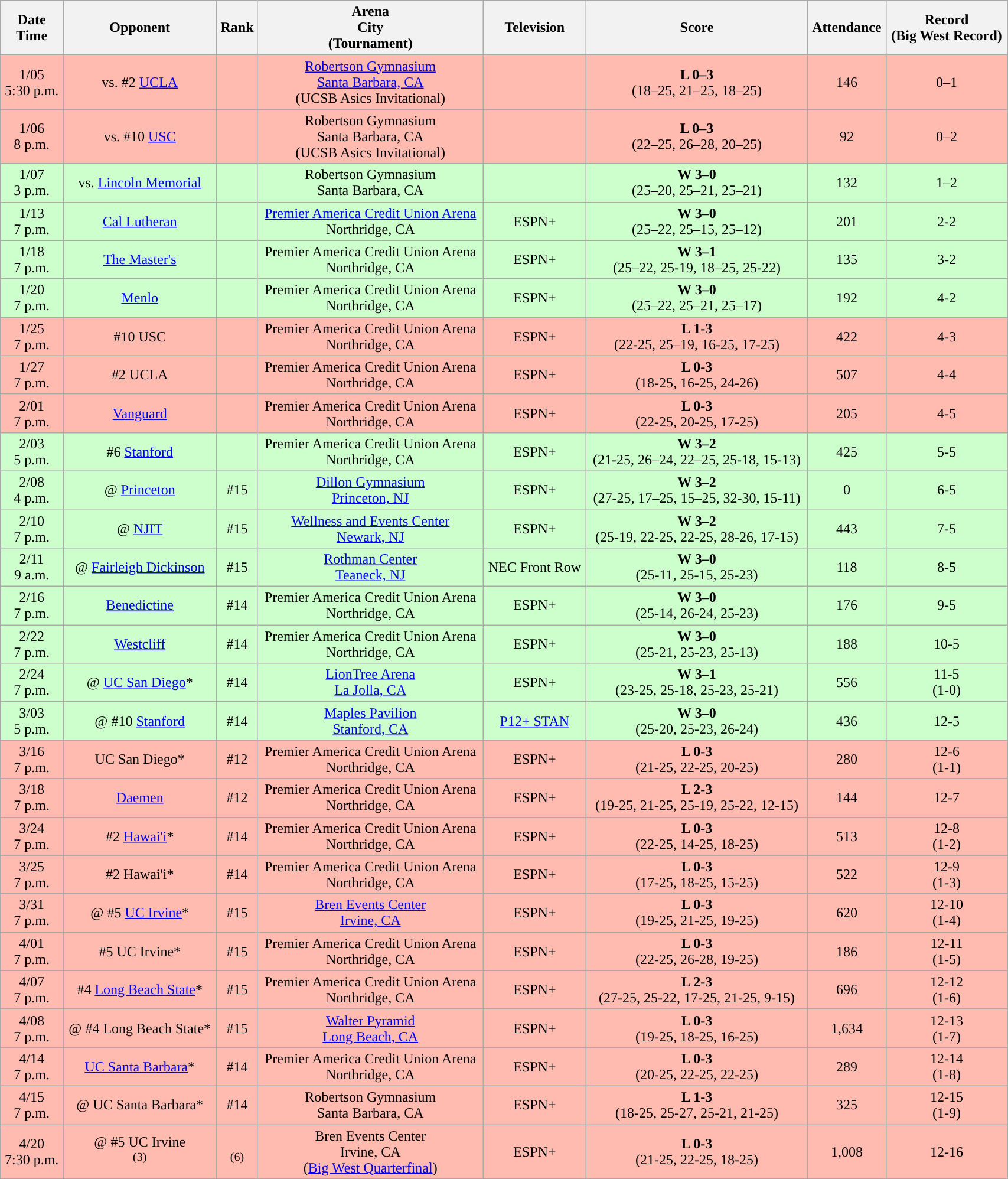<table class="wikitable sortable" style="width:90%">
<tr>
<th>Date<br>Time</th>
<th>Opponent</th>
<th>Rank</th>
<th>Arena<br>City<br>(Tournament)</th>
<th>Television</th>
<th>Score</th>
<th>Attendance</th>
<th>Record<br>(Big West Record)</th>
</tr>
<tr align="center" bgcolor="#ffbbb">
<td>1/05<br>5:30 p.m.</td>
<td>vs. #2 <a href='#'>UCLA</a></td>
<td></td>
<td><a href='#'>Robertson Gymnasium</a><br><a href='#'>Santa Barbara, CA</a><br>(UCSB Asics Invitational)</td>
<td></td>
<td><strong>L 0–3</strong><br>(18–25, 21–25, 18–25)</td>
<td>146</td>
<td>0–1</td>
</tr>
<tr align="center" bgcolor="#ffbbb">
<td>1/06<br>8 p.m.</td>
<td>vs. #10 <a href='#'>USC</a></td>
<td></td>
<td>Robertson Gymnasium<br>Santa Barbara, CA<br>(UCSB Asics Invitational)</td>
<td></td>
<td><strong>L 0–3</strong><br>(22–25, 26–28, 20–25)</td>
<td>92</td>
<td>0–2</td>
</tr>
<tr align="center" bgcolor="#ccffcc">
<td>1/07<br>3 p.m.</td>
<td>vs. <a href='#'>Lincoln Memorial</a></td>
<td></td>
<td>Robertson Gymnasium<br>Santa Barbara, CA</td>
<td></td>
<td><strong>W 3–0</strong><br>(25–20, 25–21, 25–21)</td>
<td>132</td>
<td>1–2</td>
</tr>
<tr align="center" bgcolor="#ccffcc">
<td>1/13<br>7 p.m.</td>
<td><a href='#'>Cal Lutheran</a></td>
<td></td>
<td><a href='#'>Premier America Credit Union Arena</a><br>Northridge, CA</td>
<td>ESPN+</td>
<td><strong>W 3–0</strong><br>(25–22, 25–15, 25–12)</td>
<td>201</td>
<td>2-2</td>
</tr>
<tr align="center" bgcolor="#ccffcc">
<td>1/18<br>7 p.m.</td>
<td><a href='#'>The Master's</a></td>
<td></td>
<td>Premier America Credit Union Arena<br>Northridge, CA</td>
<td>ESPN+</td>
<td><strong>W 3–1</strong><br>(25–22, 25-19, 18–25, 25-22)</td>
<td>135</td>
<td>3-2</td>
</tr>
<tr align="center" bgcolor="#ccffcc">
<td>1/20<br>7 p.m.</td>
<td><a href='#'>Menlo</a></td>
<td></td>
<td>Premier America Credit Union Arena<br>Northridge, CA</td>
<td>ESPN+</td>
<td><strong>W 3–0</strong><br>(25–22, 25–21, 25–17)</td>
<td>192</td>
<td>4-2</td>
</tr>
<tr align="center" bgcolor="#ffbbb">
<td>1/25<br>7 p.m.</td>
<td>#10 USC</td>
<td></td>
<td>Premier America Credit Union Arena<br>Northridge, CA</td>
<td>ESPN+</td>
<td><strong>L 1-3</strong><br>(22-25, 25–19, 16-25, 17-25)</td>
<td>422</td>
<td>4-3</td>
</tr>
<tr align="center" bgcolor="#ffbbb">
<td>1/27<br>7 p.m.</td>
<td>#2 UCLA</td>
<td></td>
<td>Premier America Credit Union Arena<br>Northridge, CA</td>
<td>ESPN+</td>
<td><strong>L 0-3</strong><br>(18-25, 16-25, 24-26)</td>
<td>507</td>
<td>4-4</td>
</tr>
<tr align="center" bgcolor="#ffbbb">
<td>2/01<br>7 p.m.</td>
<td><a href='#'>Vanguard</a></td>
<td></td>
<td>Premier America Credit Union Arena<br>Northridge, CA</td>
<td>ESPN+</td>
<td><strong>L 0-3</strong><br>(22-25, 20-25, 17-25)</td>
<td>205</td>
<td>4-5</td>
</tr>
<tr align="center" bgcolor="#ccffcc">
<td>2/03<br>5 p.m.</td>
<td>#6 <a href='#'>Stanford</a></td>
<td></td>
<td>Premier America Credit Union Arena<br>Northridge, CA</td>
<td>ESPN+</td>
<td><strong>W 3–2</strong><br>(21-25, 26–24, 22–25, 25-18, 15-13)</td>
<td>425</td>
<td>5-5</td>
</tr>
<tr align="center" bgcolor="#ccffcc">
<td>2/08<br>4 p.m.</td>
<td>@ <a href='#'>Princeton</a></td>
<td>#15</td>
<td><a href='#'>Dillon Gymnasium</a><br><a href='#'>Princeton, NJ</a></td>
<td>ESPN+</td>
<td><strong>W 3–2</strong><br>(27-25, 17–25, 15–25, 32-30, 15-11)</td>
<td>0</td>
<td>6-5</td>
</tr>
<tr align="center" bgcolor="#ccffcc">
<td>2/10<br>7 p.m.</td>
<td>@ <a href='#'>NJIT</a></td>
<td>#15</td>
<td><a href='#'>Wellness and Events Center</a><br><a href='#'>Newark, NJ</a></td>
<td>ESPN+</td>
<td><strong>W 3–2</strong><br>(25-19, 22-25, 22-25, 28-26, 17-15)</td>
<td>443</td>
<td>7-5</td>
</tr>
<tr align="center" bgcolor="#ccffcc">
<td>2/11<br>9 a.m.</td>
<td>@ <a href='#'>Fairleigh Dickinson</a></td>
<td>#15</td>
<td><a href='#'>Rothman Center</a><br><a href='#'>Teaneck, NJ</a></td>
<td>NEC Front Row</td>
<td><strong>W 3–0</strong><br>(25-11, 25-15, 25-23)</td>
<td>118</td>
<td>8-5</td>
</tr>
<tr align="center" bgcolor="#ccffcc">
<td>2/16<br>7 p.m.</td>
<td><a href='#'>Benedictine</a></td>
<td>#14</td>
<td>Premier America Credit Union Arena<br>Northridge, CA</td>
<td>ESPN+</td>
<td><strong>W 3–0</strong><br>(25-14, 26-24, 25-23)</td>
<td>176</td>
<td>9-5</td>
</tr>
<tr align="center" bgcolor="#ccffcc">
<td>2/22<br>7 p.m.</td>
<td><a href='#'>Westcliff</a></td>
<td>#14</td>
<td>Premier America Credit Union Arena<br>Northridge, CA</td>
<td>ESPN+</td>
<td><strong>W 3–0</strong><br>(25-21, 25-23, 25-13)</td>
<td>188</td>
<td>10-5</td>
</tr>
<tr align="center" bgcolor="#ccffcc">
<td>2/24<br>7 p.m.</td>
<td>@ <a href='#'>UC San Diego</a>*</td>
<td>#14</td>
<td><a href='#'>LionTree Arena</a><br><a href='#'>La Jolla, CA</a></td>
<td>ESPN+</td>
<td><strong>W 3–1</strong><br>(23-25, 25-18, 25-23, 25-21)</td>
<td>556</td>
<td>11-5<br>(1-0)</td>
</tr>
<tr align="center" bgcolor="#ccffcc">
<td>3/03<br>5 p.m.</td>
<td>@ #10 <a href='#'>Stanford</a></td>
<td>#14</td>
<td><a href='#'>Maples Pavilion</a><br><a href='#'>Stanford, CA</a></td>
<td><a href='#'>P12+ STAN</a></td>
<td><strong>W 3–0</strong><br>(25-20, 25-23, 26-24)</td>
<td>436</td>
<td>12-5</td>
</tr>
<tr align="center" bgcolor="#ffbbb">
<td>3/16<br>7 p.m.</td>
<td>UC San Diego*</td>
<td>#12</td>
<td>Premier America Credit Union Arena<br>Northridge, CA</td>
<td>ESPN+</td>
<td><strong>L 0-3</strong><br>(21-25, 22-25, 20-25)</td>
<td>280</td>
<td>12-6<br>(1-1)</td>
</tr>
<tr align="center" bgcolor="#ffbbb">
<td>3/18<br>7 p.m.</td>
<td><a href='#'>Daemen</a></td>
<td>#12</td>
<td>Premier America Credit Union Arena<br>Northridge, CA</td>
<td>ESPN+</td>
<td><strong>L 2-3</strong><br>(19-25, 21-25, 25-19, 25-22, 12-15)</td>
<td>144</td>
<td>12-7</td>
</tr>
<tr align="center" bgcolor="#ffbbb">
<td>3/24<br>7 p.m.</td>
<td>#2 <a href='#'>Hawai'i</a>*</td>
<td>#14</td>
<td>Premier America Credit Union Arena<br>Northridge, CA</td>
<td>ESPN+</td>
<td><strong>L 0-3</strong><br>(22-25, 14-25, 18-25)</td>
<td>513</td>
<td>12-8<br>(1-2)</td>
</tr>
<tr align="center" bgcolor="#ffbbb">
<td>3/25<br>7 p.m.</td>
<td>#2 Hawai'i*</td>
<td>#14</td>
<td>Premier America Credit Union Arena<br>Northridge, CA</td>
<td>ESPN+</td>
<td><strong>L 0-3</strong><br>(17-25, 18-25, 15-25)</td>
<td>522</td>
<td>12-9<br>(1-3)</td>
</tr>
<tr align="center" bgcolor="#ffbbb">
<td>3/31<br>7 p.m.</td>
<td>@ #5 <a href='#'>UC Irvine</a>*</td>
<td>#15</td>
<td><a href='#'>Bren Events Center</a><br><a href='#'>Irvine, CA</a></td>
<td>ESPN+</td>
<td><strong>L 0-3</strong><br>(19-25, 21-25, 19-25)</td>
<td>620</td>
<td>12-10<br>(1-4)</td>
</tr>
<tr align="center" bgcolor="#ffbbb">
<td>4/01<br>7 p.m.</td>
<td>#5 UC Irvine*</td>
<td>#15</td>
<td>Premier America Credit Union Arena<br>Northridge, CA</td>
<td>ESPN+</td>
<td><strong>L 0-3</strong><br>(22-25, 26-28, 19-25)</td>
<td>186</td>
<td>12-11<br>(1-5)</td>
</tr>
<tr align="center" bgcolor="#ffbbb">
<td>4/07<br>7 p.m.</td>
<td>#4 <a href='#'>Long Beach State</a>*</td>
<td>#15</td>
<td>Premier America Credit Union Arena<br>Northridge, CA</td>
<td>ESPN+</td>
<td><strong>L 2-3</strong><br>(27-25, 25-22, 17-25, 21-25, 9-15)</td>
<td>696</td>
<td>12-12<br>(1-6)</td>
</tr>
<tr align="center" bgcolor="#ffbbb">
<td>4/08<br>7 p.m.</td>
<td>@ #4 Long Beach State*</td>
<td>#15</td>
<td><a href='#'>Walter Pyramid</a><br><a href='#'>Long Beach, CA</a></td>
<td>ESPN+</td>
<td><strong>L 0-3</strong><br>(19-25, 18-25, 16-25)</td>
<td>1,634</td>
<td>12-13<br>(1-7)</td>
</tr>
<tr align="center" bgcolor="#ffbbb">
<td>4/14<br>7 p.m.</td>
<td><a href='#'>UC Santa Barbara</a>*</td>
<td>#14</td>
<td>Premier America Credit Union Arena<br>Northridge, CA</td>
<td>ESPN+</td>
<td><strong>L 0-3</strong><br>(20-25, 22-25, 22-25)</td>
<td>289</td>
<td>12-14<br>(1-8)</td>
</tr>
<tr align="center" bgcolor="#ffbbb">
<td>4/15<br>7 p.m.</td>
<td>@ UC Santa Barbara*</td>
<td>#14</td>
<td>Robertson Gymnasium<br>Santa Barbara, CA</td>
<td>ESPN+</td>
<td><strong>L 1-3</strong><br>(18-25, 25-27, 25-21, 21-25)</td>
<td>325</td>
<td>12-15<br>(1-9)</td>
</tr>
<tr align="center" bgcolor="#ffbbb">
<td>4/20<br>7:30 p.m.</td>
<td>@ #5 UC Irvine<br><sup>(3)</sup></td>
<td><br><sup>(6)</sup></td>
<td>Bren Events Center<br>Irvine, CA<br>(<a href='#'>Big West Quarterfinal</a>)</td>
<td>ESPN+</td>
<td><strong>L 0-3</strong><br>(21-25, 22-25, 18-25)</td>
<td>1,008</td>
<td>12-16</td>
</tr>
</table>
